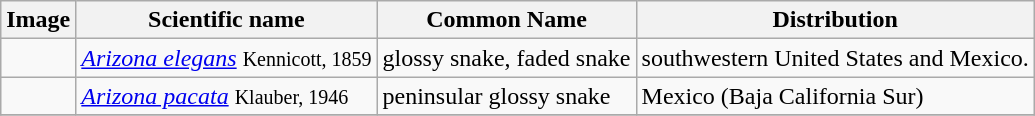<table class="wikitable">
<tr>
<th>Image</th>
<th>Scientific name</th>
<th>Common Name</th>
<th>Distribution</th>
</tr>
<tr>
<td></td>
<td><em><a href='#'>Arizona elegans</a></em> <small>Kennicott, 1859</small></td>
<td>glossy snake, faded snake</td>
<td>southwestern United States and Mexico.</td>
</tr>
<tr>
<td></td>
<td><em><a href='#'>Arizona pacata</a></em> <small>Klauber, 1946</small></td>
<td>peninsular glossy snake</td>
<td>Mexico (Baja California Sur)</td>
</tr>
<tr>
</tr>
</table>
